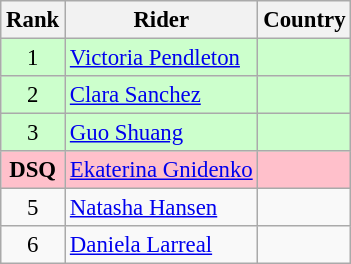<table class="wikitable sortable" style="font-size:95%" style="width:25em;">
<tr>
<th>Rank</th>
<th>Rider</th>
<th>Country</th>
</tr>
<tr bgcolor=ccffcc>
<td align=center>1</td>
<td><a href='#'>Victoria Pendleton</a></td>
<td></td>
</tr>
<tr bgcolor=ccffcc>
<td align=center>2</td>
<td><a href='#'>Clara Sanchez</a></td>
<td></td>
</tr>
<tr bgcolor=ccffcc>
<td align=center>3</td>
<td><a href='#'>Guo Shuang</a></td>
<td></td>
</tr>
<tr bgcolor=pink>
<td align=center><strong>DSQ</strong></td>
<td><a href='#'>Ekaterina Gnidenko</a></td>
<td></td>
</tr>
<tr>
<td align=center>5</td>
<td><a href='#'>Natasha Hansen</a></td>
<td></td>
</tr>
<tr>
<td align=center>6</td>
<td><a href='#'>Daniela Larreal</a></td>
<td></td>
</tr>
</table>
